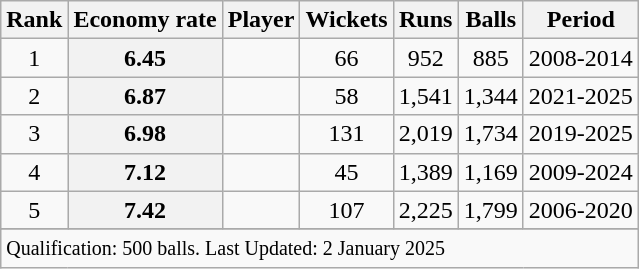<table class="wikitable plainrowheaders sortable">
<tr>
<th scope=col>Rank</th>
<th scope=col>Economy rate</th>
<th scope=col>Player</th>
<th scope=col>Wickets</th>
<th scope=col>Runs</th>
<th scope=col>Balls</th>
<th scope=col>Period</th>
</tr>
<tr>
<td align=center>1</td>
<th scope=row style=text-align:center;>6.45</th>
<td></td>
<td align=center>66</td>
<td align=center>952</td>
<td align=center>885</td>
<td>2008-2014</td>
</tr>
<tr>
<td align=center>2</td>
<th scope=row style=text-align:center;>6.87</th>
<td> </td>
<td align=center>58</td>
<td align="center">1,541</td>
<td align="center">1,344</td>
<td>2021-2025</td>
</tr>
<tr>
<td align=center>3</td>
<th scope=row style=text-align:center;>6.98</th>
<td> </td>
<td align=center>131</td>
<td align="center">2,019</td>
<td align="center">1,734</td>
<td>2019-2025</td>
</tr>
<tr>
<td align=center>4</td>
<th scope=row style=text-align:center;>7.12</th>
<td> </td>
<td align=center>45</td>
<td align="center">1,389</td>
<td align="center">1,169</td>
<td>2009-2024</td>
</tr>
<tr>
<td align=center>5</td>
<th scope=row style=text-align:center;>7.42</th>
<td></td>
<td align=center>107</td>
<td align=center>2,225</td>
<td align=center>1,799</td>
<td>2006-2020</td>
</tr>
<tr>
</tr>
<tr class=sortbottom>
<td colspan=7><small>Qualification: 500 balls. Last Updated: 2 January 2025</small></td>
</tr>
</table>
